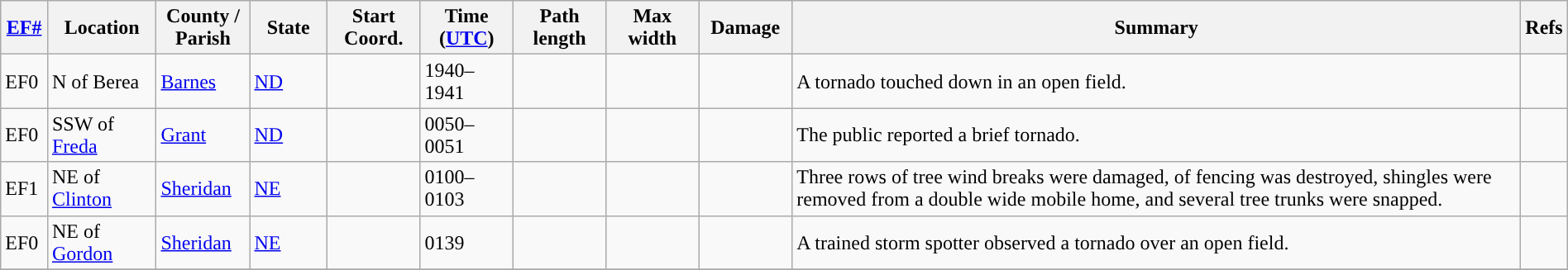<table class="wikitable sortable" style="width:100%;">
<tr>
<th scope="col" width="3%" align="center"><a href='#'>EF#</a></th>
<th scope="col" width="7%" align="center" class="unsortable">Location</th>
<th scope="col" width="6%" align="center" class="unsortable">County / Parish</th>
<th scope="col" width="5%" align="center">State</th>
<th scope="col" width="6%" align="center">Start Coord.</th>
<th scope="col" width="6%" align="center">Time (<a href='#'>UTC</a>)</th>
<th scope="col" width="6%" align="center">Path length</th>
<th scope="col" width="6%" align="center">Max width</th>
<th scope="col" width="6%" align="center">Damage</th>
<th scope="col" width="48%" class="unsortable" align="center">Summary</th>
<th scope="col" width="48%" class="unsortable" align="center">Refs</th>
</tr>
<tr>
<td>EF0</td>
<td>N of Berea</td>
<td><a href='#'>Barnes</a></td>
<td><a href='#'>ND</a></td>
<td></td>
<td>1940–1941</td>
<td></td>
<td></td>
<td></td>
<td>A tornado touched down in an open field.</td>
<td></td>
</tr>
<tr>
<td>EF0</td>
<td>SSW of <a href='#'>Freda</a></td>
<td><a href='#'>Grant</a></td>
<td><a href='#'>ND</a></td>
<td></td>
<td>0050–0051</td>
<td></td>
<td></td>
<td></td>
<td>The public reported a brief tornado.</td>
<td></td>
</tr>
<tr>
<td>EF1</td>
<td>NE of <a href='#'>Clinton</a></td>
<td><a href='#'>Sheridan</a></td>
<td><a href='#'>NE</a></td>
<td></td>
<td>0100–0103</td>
<td></td>
<td></td>
<td></td>
<td>Three rows of tree wind breaks were damaged,  of fencing was destroyed, shingles were removed from a double wide mobile home, and several tree trunks were snapped.</td>
<td></td>
</tr>
<tr>
<td>EF0</td>
<td>NE of <a href='#'>Gordon</a></td>
<td><a href='#'>Sheridan</a></td>
<td><a href='#'>NE</a></td>
<td></td>
<td>0139</td>
<td></td>
<td></td>
<td></td>
<td>A trained storm spotter observed a tornado over an open field.</td>
<td></td>
</tr>
<tr>
</tr>
</table>
